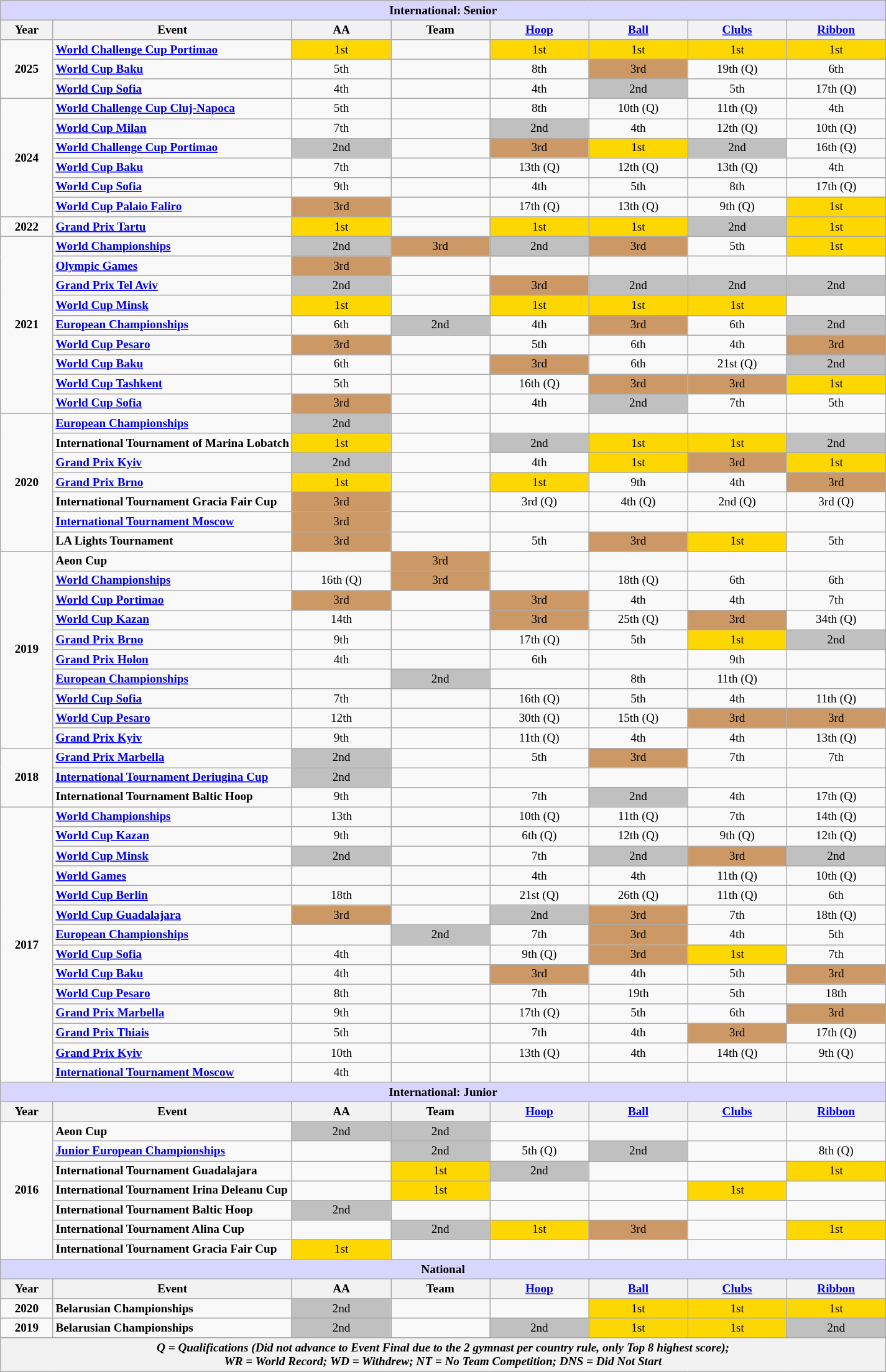<table class="wikitable" style="text-align:center; font-size: 80%;">
<tr>
<th align=center colspan=8 style="background-color: #D6D6FF; "><strong>International: Senior</strong></th>
</tr>
<tr>
<th>Year</th>
<th>Event</th>
<th width=100px>AA</th>
<th width=100px>Team</th>
<th width=100px><a href='#'>Hoop</a></th>
<th width=100px><a href='#'>Ball</a></th>
<th width=100px><a href='#'>Clubs</a></th>
<th width=100px><a href='#'>Ribbon</a></th>
</tr>
<tr>
<td rowspan="3"><strong>2025</strong></td>
<td align=left><strong><a href='#'>World Challenge Cup Portimao</a></strong></td>
<td bgcolor=gold>1st</td>
<td></td>
<td bgcolor=gold>1st</td>
<td bgcolor=gold>1st</td>
<td bgcolor=gold>1st</td>
<td bgcolor=gold>1st</td>
</tr>
<tr>
<td align=left><strong><a href='#'>World Cup Baku</a></strong></td>
<td>5th</td>
<td></td>
<td>8th</td>
<td bgcolor=CC9966>3rd</td>
<td>19th (Q)</td>
<td>6th</td>
</tr>
<tr>
<td align=left><strong><a href='#'>World Cup Sofia</a></strong></td>
<td>4th</td>
<td></td>
<td>4th</td>
<td bgcolor=silver>2nd</td>
<td>5th</td>
<td>17th (Q)</td>
</tr>
<tr>
<td rowspan="6"><strong>2024</strong></td>
<td align=left><strong><a href='#'>World Challenge Cup Cluj-Napoca</a></strong></td>
<td>5th</td>
<td></td>
<td>8th</td>
<td>10th (Q)</td>
<td>11th (Q)</td>
<td>4th</td>
</tr>
<tr>
<td align=left><strong><a href='#'>World Cup Milan</a></strong></td>
<td>7th</td>
<td></td>
<td bgcolor=silver>2nd</td>
<td>4th</td>
<td>12th (Q)</td>
<td>10th (Q)</td>
</tr>
<tr>
<td align=left><strong><a href='#'>World Challenge Cup Portimao</a></strong></td>
<td bgcolor=silver>2nd</td>
<td></td>
<td bgcolor=CC9966>3rd</td>
<td bgcolor=gold>1st</td>
<td bgcolor=silver>2nd</td>
<td>16th (Q)</td>
</tr>
<tr>
<td align=left><strong><a href='#'>World Cup Baku</a></strong></td>
<td>7th</td>
<td></td>
<td>13th (Q)</td>
<td>12th (Q)</td>
<td>13th (Q)</td>
<td>4th</td>
</tr>
<tr>
<td align=left><strong><a href='#'>World Cup Sofia</a></strong></td>
<td>9th</td>
<td></td>
<td>4th</td>
<td>5th</td>
<td>8th</td>
<td>17th (Q)</td>
</tr>
<tr>
<td align=left><strong><a href='#'>World Cup Palaio Faliro</a></strong></td>
<td bgcolor=CC9966>3rd</td>
<td></td>
<td>17th (Q)</td>
<td>13th (Q)</td>
<td>9th (Q)</td>
<td bgcolor=gold>1st</td>
</tr>
<tr>
<td rowspan="1"><strong>2022</strong></td>
<td align=left><strong><a href='#'>Grand Prix Tartu</a></strong></td>
<td bgcolor=gold>1st</td>
<td></td>
<td bgcolor=gold>1st</td>
<td bgcolor=gold>1st</td>
<td bgcolor=silver>2nd</td>
<td bgcolor=gold>1st</td>
</tr>
<tr>
<td rowspan="9"><strong>2021</strong></td>
<td align=left><strong><a href='#'>World Championships</a></strong></td>
<td bgcolor=silver>2nd</td>
<td bgcolor=CC9966>3rd</td>
<td bgcolor=silver>2nd</td>
<td bgcolor=CC9966>3rd</td>
<td>5th</td>
<td bgcolor=gold>1st</td>
</tr>
<tr>
<td align=left><strong><a href='#'>Olympic Games</a></strong></td>
<td bgcolor=CC9966>3rd</td>
<td></td>
<td></td>
<td></td>
<td></td>
<td></td>
</tr>
<tr>
<td align=left><strong><a href='#'>Grand Prix Tel Aviv</a></strong></td>
<td bgcolor=silver>2nd</td>
<td></td>
<td bgcolor=CC9966>3rd</td>
<td bgcolor=silver>2nd</td>
<td bgcolor=silver>2nd</td>
<td bgcolor=silver>2nd</td>
</tr>
<tr>
<td align=left><strong><a href='#'>World Cup Minsk</a></strong></td>
<td bgcolor=gold>1st</td>
<td></td>
<td bgcolor=gold>1st</td>
<td bgcolor=gold>1st</td>
<td bgcolor=gold>1st</td>
<td></td>
</tr>
<tr>
<td align="left"><strong><a href='#'>European Championships</a></strong></td>
<td>6th</td>
<td bgcolor=silver>2nd</td>
<td>4th</td>
<td bgcolor=CC9966>3rd</td>
<td>6th</td>
<td bgcolor=silver>2nd</td>
</tr>
<tr>
<td align=left><strong><a href='#'>World Cup Pesaro</a></strong></td>
<td bgcolor=CC9966>3rd</td>
<td></td>
<td>5th</td>
<td>6th</td>
<td>4th</td>
<td bgcolor=CC9966>3rd</td>
</tr>
<tr>
<td align=left><strong><a href='#'>World Cup Baku</a></strong></td>
<td>6th</td>
<td></td>
<td bgcolor=CC9966>3rd</td>
<td>6th</td>
<td>21st (Q)</td>
<td bgcolor=silver>2nd</td>
</tr>
<tr>
<td align="left"><strong><a href='#'>World Cup Tashkent</a></strong></td>
<td>5th</td>
<td></td>
<td>16th (Q)</td>
<td bgcolor=CC9966>3rd</td>
<td bgcolor=CC9966>3rd</td>
<td bgcolor=gold>1st</td>
</tr>
<tr>
<td align="left"><strong><a href='#'>World Cup Sofia</a></strong></td>
<td bgcolor=CC9966>3rd</td>
<td></td>
<td>4th</td>
<td bgcolor=silver>2nd</td>
<td>7th</td>
<td>5th</td>
</tr>
<tr>
<td rowspan="7"><strong>2020</strong></td>
<td align=left><strong><a href='#'>European Championships</a></strong></td>
<td bgcolor=silver>2nd</td>
<td></td>
<td></td>
<td></td>
<td></td>
<td></td>
</tr>
<tr>
<td align=left><strong>International Tournament of Marina Lobatch</strong></td>
<td bgcolor=gold>1st</td>
<td></td>
<td bgcolor=silver>2nd</td>
<td bgcolor=gold>1st</td>
<td bgcolor=gold>1st</td>
<td bgcolor=silver>2nd</td>
</tr>
<tr>
<td align=left><strong><a href='#'>Grand Prix Kyiv</a></strong></td>
<td bgcolor=silver>2nd</td>
<td></td>
<td>4th</td>
<td bgcolor=gold>1st</td>
<td bgcolor=CC9966>3rd</td>
<td bgcolor=gold>1st</td>
</tr>
<tr>
<td align=left><strong><a href='#'>Grand Prix Brno</a></strong></td>
<td bgcolor=gold>1st</td>
<td></td>
<td bgcolor=gold>1st</td>
<td>9th</td>
<td>4th</td>
<td bgcolor=CC9966>3rd</td>
</tr>
<tr>
<td align="left"><strong>International Tournament Gracia Fair Cup</strong></td>
<td bgcolor=CC9966>3rd</td>
<td></td>
<td>3rd (Q)</td>
<td>4th (Q)</td>
<td>2nd (Q)</td>
<td>3rd (Q)</td>
</tr>
<tr>
<td align="left"><strong><a href='#'>International Tournament Moscow</a></strong></td>
<td bgcolor=CC9966>3rd</td>
<td></td>
<td></td>
<td></td>
<td></td>
<td></td>
</tr>
<tr>
<td align=left><strong>LA Lights Tournament</strong></td>
<td bgcolor=CC9966>3rd</td>
<td></td>
<td>5th</td>
<td bgcolor=CC9966>3rd</td>
<td bgcolor=gold>1st</td>
<td>5th</td>
</tr>
<tr>
<td rowspan="10"><strong>2019</strong></td>
<td align=left><strong>Aeon Cup</strong></td>
<td></td>
<td bgcolor=CC9966>3rd</td>
<td></td>
<td></td>
<td></td>
<td></td>
</tr>
<tr>
<td align=left><strong><a href='#'>World Championships</a></strong></td>
<td>16th (Q)</td>
<td bgcolor=CC9966>3rd</td>
<td></td>
<td>18th (Q)</td>
<td>6th</td>
<td>6th</td>
</tr>
<tr>
<td align="left"><strong><a href='#'>World Cup Portimao</a></strong></td>
<td bgcolor=CC9966>3rd</td>
<td></td>
<td bgcolor=CC9966>3rd</td>
<td>4th</td>
<td>4th</td>
<td>7th</td>
</tr>
<tr>
<td align="left"><strong><a href='#'>World Cup Kazan</a></strong></td>
<td>14th</td>
<td></td>
<td bgcolor=CC9966>3rd</td>
<td>25th (Q)</td>
<td bgcolor=CC9966>3rd</td>
<td>34th (Q)</td>
</tr>
<tr>
<td align="left"><strong><a href='#'>Grand Prix Brno</a></strong></td>
<td>9th</td>
<td></td>
<td>17th (Q)</td>
<td>5th</td>
<td bgcolor=gold>1st</td>
<td bgcolor=silver>2nd</td>
</tr>
<tr>
<td align="left"><strong><a href='#'>Grand Prix Holon</a></strong></td>
<td>4th</td>
<td></td>
<td>6th</td>
<td></td>
<td>9th</td>
<td></td>
</tr>
<tr>
<td align=left><strong><a href='#'>European Championships</a></strong></td>
<td></td>
<td bgcolor=silver>2nd</td>
<td></td>
<td>8th</td>
<td>11th (Q)</td>
<td></td>
</tr>
<tr>
<td align="left"><strong><a href='#'>World Cup Sofia</a></strong></td>
<td>7th</td>
<td></td>
<td>16th (Q)</td>
<td>5th</td>
<td>4th</td>
<td>11th (Q)</td>
</tr>
<tr>
<td align="left"><strong><a href='#'>World Cup Pesaro</a></strong></td>
<td>12th</td>
<td></td>
<td>30th (Q)</td>
<td>15th (Q)</td>
<td bgcolor=CC9966>3rd</td>
<td bgcolor=CC9966>3rd</td>
</tr>
<tr>
<td align="left"><strong><a href='#'>Grand Prix Kyiv</a></strong></td>
<td>9th</td>
<td></td>
<td>11th (Q)</td>
<td>4th</td>
<td>4th</td>
<td>13th (Q)</td>
</tr>
<tr>
<td rowspan="3"><strong>2018</strong></td>
<td align="left"><strong><a href='#'>Grand Prix Marbella</a></strong></td>
<td bgcolor=silver>2nd</td>
<td></td>
<td>5th</td>
<td bgcolor=CC9966>3rd</td>
<td>7th</td>
<td>7th</td>
</tr>
<tr>
<td align="left"><strong><a href='#'>International Tournament Deriugina Cup</a></strong></td>
<td bgcolor=silver>2nd</td>
<td></td>
<td></td>
<td></td>
<td></td>
<td></td>
</tr>
<tr>
<td align="left"><strong>International Tournament Baltic Hoop</strong></td>
<td>9th</td>
<td></td>
<td>7th</td>
<td bgcolor=silver>2nd</td>
<td>4th</td>
<td>17th (Q)</td>
</tr>
<tr>
<td rowspan="14"><strong>2017</strong></td>
<td align="left"><strong><a href='#'>World Championships</a></strong></td>
<td>13th</td>
<td></td>
<td>10th (Q)</td>
<td>11th (Q)</td>
<td>7th</td>
<td>14th (Q)</td>
</tr>
<tr>
<td align="left"><strong><a href='#'>World Cup Kazan</a></strong></td>
<td>9th</td>
<td></td>
<td>6th (Q)</td>
<td>12th (Q)</td>
<td>9th (Q)</td>
<td>12th (Q)</td>
</tr>
<tr>
<td align="left"><strong><a href='#'>World Cup Minsk</a></strong></td>
<td bgcolor=silver>2nd</td>
<td></td>
<td>7th</td>
<td bgcolor=silver>2nd</td>
<td bgcolor=CC9966>3rd</td>
<td bgcolor=silver>2nd</td>
</tr>
<tr>
<td align="left"><strong><a href='#'>World Games</a></strong></td>
<td></td>
<td></td>
<td>4th</td>
<td>4th</td>
<td>11th (Q)</td>
<td>10th (Q)</td>
</tr>
<tr>
<td align="left"><strong><a href='#'>World Cup Berlin</a></strong></td>
<td>18th</td>
<td></td>
<td>21st (Q)</td>
<td>26th (Q)</td>
<td>11th (Q)</td>
<td>6th</td>
</tr>
<tr>
<td align="left"><strong><a href='#'>World Cup Guadalajara</a></strong></td>
<td bgcolor=CC9966>3rd</td>
<td></td>
<td bgcolor=silver>2nd</td>
<td bgcolor=CC9966>3rd</td>
<td>7th</td>
<td>18th (Q)</td>
</tr>
<tr>
<td align="left"><strong><a href='#'>European Championships</a></strong></td>
<td></td>
<td bgcolor=silver>2nd</td>
<td>7th</td>
<td bgcolor=CC9966>3rd</td>
<td>4th</td>
<td>5th</td>
</tr>
<tr>
<td align="left"><strong><a href='#'>World Cup Sofia</a></strong></td>
<td>4th</td>
<td></td>
<td>9th (Q)</td>
<td bgcolor=CC9966>3rd</td>
<td bgcolor=gold>1st</td>
<td>7th</td>
</tr>
<tr>
<td align="left"><strong><a href='#'>World Cup Baku</a></strong></td>
<td>4th</td>
<td></td>
<td bgcolor=CC9966>3rd</td>
<td>4th</td>
<td>5th</td>
<td bgcolor=CC9966>3rd</td>
</tr>
<tr>
<td align="left"><strong><a href='#'>World Cup Pesaro</a></strong></td>
<td>8th</td>
<td></td>
<td>7th</td>
<td>19th</td>
<td>5th</td>
<td>18th</td>
</tr>
<tr>
<td align="left"><strong><a href='#'>Grand Prix Marbella</a></strong></td>
<td>9th</td>
<td></td>
<td>17th (Q)</td>
<td>5th</td>
<td>6th</td>
<td bgcolor=CC9966>3rd</td>
</tr>
<tr>
<td align="left"><strong><a href='#'>Grand Prix Thiais</a></strong></td>
<td>5th</td>
<td></td>
<td>7th</td>
<td>4th</td>
<td bgcolor=CC9966>3rd</td>
<td>17th (Q)</td>
</tr>
<tr>
<td align="left"><strong><a href='#'>Grand Prix Kyiv</a></strong></td>
<td>10th</td>
<td></td>
<td>13th (Q)</td>
<td>4th</td>
<td>14th (Q)</td>
<td>9th (Q)</td>
</tr>
<tr>
<td align="left"><strong><a href='#'>International Tournament Moscow</a></strong></td>
<td>4th</td>
<td></td>
<td></td>
<td></td>
<td></td>
<td></td>
</tr>
<tr>
<th align=center colspan=8  style="background-color: #D6D6FF; "><strong>International: Junior</strong></th>
</tr>
<tr>
<th>Year</th>
<th>Event</th>
<th width="100">AA</th>
<th width="100">Team</th>
<th width="100"><a href='#'>Hoop</a></th>
<th width="100"><a href='#'>Ball</a></th>
<th width="100"><a href='#'>Clubs</a></th>
<th width="100"><a href='#'>Ribbon</a></th>
</tr>
<tr>
<td width="50" rowspan="7"><strong>2016</strong></td>
<td align=left><strong>Aeon Cup</strong></td>
<td bgcolor=silver>2nd</td>
<td bgcolor=silver>2nd</td>
<td></td>
<td></td>
<td></td>
<td></td>
</tr>
<tr>
<td align=left><strong><a href='#'>Junior European Championships</a></strong></td>
<td></td>
<td bgcolor=silver>2nd</td>
<td>5th (Q)</td>
<td bgcolor=silver>2nd</td>
<td></td>
<td>8th (Q)</td>
</tr>
<tr>
<td align=left><strong>International Tournament Guadalajara</strong></td>
<td></td>
<td bgcolor=gold>1st</td>
<td bgcolor=silver>2nd</td>
<td></td>
<td></td>
<td bgcolor=gold>1st</td>
</tr>
<tr>
<td align=left><strong>International Tournament Irina Deleanu Cup</strong></td>
<td></td>
<td bgcolor=gold>1st</td>
<td></td>
<td></td>
<td bgcolor=gold>1st</td>
<td></td>
</tr>
<tr>
<td align=left><strong>International Tournament Baltic Hoop</strong></td>
<td bgcolor=silver>2nd</td>
<td></td>
<td></td>
<td></td>
<td></td>
<td></td>
</tr>
<tr>
<td align=left><strong>International Tournament Alina Cup</strong></td>
<td></td>
<td bgcolor=silver>2nd</td>
<td bgcolor=gold>1st</td>
<td bgcolor=CC9966>3rd</td>
<td></td>
<td bgcolor=gold>1st</td>
</tr>
<tr>
<td align=left><strong>International Tournament Gracia Fair Cup</strong></td>
<td bgcolor=gold>1st</td>
<td></td>
<td></td>
<td></td>
<td></td>
<td></td>
</tr>
<tr>
<th align=center colspan=8 style="background-color: #D6D6FF; "><strong>National</strong></th>
</tr>
<tr>
<th>Year</th>
<th>Event</th>
<th width=100px>AA</th>
<th width=100px>Team</th>
<th width=100px><a href='#'>Hoop</a></th>
<th width=100px><a href='#'>Ball</a></th>
<th width=100px><a href='#'>Clubs</a></th>
<th width=100px><a href='#'>Ribbon</a></th>
</tr>
<tr>
<td rowspan="1" width=50px><strong>2020</strong></td>
<td align=left><strong>Belarusian Championships</strong></td>
<td bgcolor=silver>2nd</td>
<td></td>
<td></td>
<td bgcolor=gold>1st</td>
<td bgcolor=gold>1st</td>
<td bgcolor=gold>1st</td>
</tr>
<tr>
<td rowspan="1" width=50px><strong>2019</strong></td>
<td align=left><strong>Belarusian Championships</strong></td>
<td bgcolor=silver>2nd</td>
<td></td>
<td bgcolor=silver>2nd</td>
<td bgcolor=gold>1st</td>
<td bgcolor=gold>1st</td>
<td bgcolor=silver>2nd</td>
</tr>
<tr>
<th align=center colspan=8><em>Q = Qualifications (Did not advance to Event Final due to the 2 gymnast per country rule, only Top 8 highest score);</em> <br> <em>WR = World Record;</em> <em>WD = Withdrew;</em>  <em>NT = No Team Competition;</em> <em>DNS = Did Not Start</em></th>
</tr>
<tr>
</tr>
</table>
